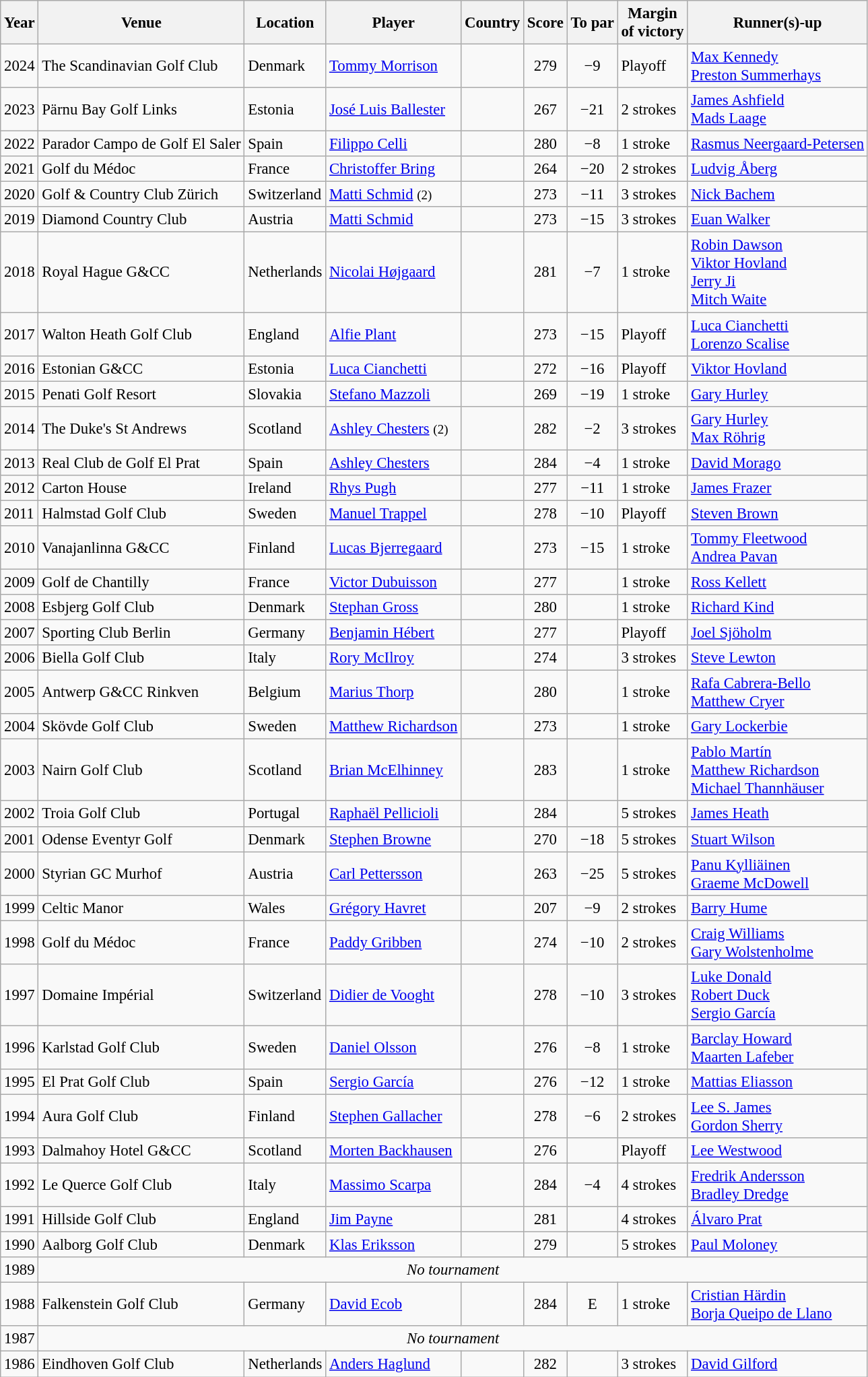<table class="wikitable" style="font-size:95%;">
<tr>
<th>Year</th>
<th>Venue</th>
<th>Location</th>
<th>Player</th>
<th>Country</th>
<th>Score</th>
<th>To par</th>
<th>Margin<br>of victory</th>
<th>Runner(s)-up</th>
</tr>
<tr>
<td>2024</td>
<td>The Scandinavian Golf Club</td>
<td>Denmark</td>
<td><a href='#'>Tommy Morrison</a></td>
<td></td>
<td align=center>279</td>
<td align=center>−9</td>
<td>Playoff</td>
<td> <a href='#'>Max Kennedy</a><br> <a href='#'>Preston Summerhays</a></td>
</tr>
<tr>
<td>2023</td>
<td>Pärnu Bay Golf Links</td>
<td>Estonia</td>
<td><a href='#'>José Luis Ballester</a></td>
<td></td>
<td align=center>267</td>
<td align=center>−21</td>
<td>2 strokes</td>
<td> <a href='#'>James Ashfield</a><br> <a href='#'>Mads Laage</a></td>
</tr>
<tr>
<td>2022</td>
<td>Parador Campo de Golf El Saler</td>
<td>Spain</td>
<td><a href='#'>Filippo Celli</a></td>
<td></td>
<td align=center>280</td>
<td align=center>−8</td>
<td>1 stroke</td>
<td> <a href='#'>Rasmus Neergaard-Petersen</a></td>
</tr>
<tr>
<td>2021</td>
<td>Golf du Médoc</td>
<td>France</td>
<td><a href='#'>Christoffer Bring</a></td>
<td></td>
<td align=center>264</td>
<td align=center>−20</td>
<td>2 strokes</td>
<td> <a href='#'>Ludvig Åberg</a></td>
</tr>
<tr>
<td>2020</td>
<td>Golf & Country Club Zürich</td>
<td>Switzerland</td>
<td><a href='#'>Matti Schmid</a> <small>(2)</small></td>
<td></td>
<td align=center>273</td>
<td align=center>−11</td>
<td>3 strokes</td>
<td> <a href='#'>Nick Bachem</a></td>
</tr>
<tr>
<td>2019</td>
<td>Diamond Country Club</td>
<td>Austria</td>
<td><a href='#'>Matti Schmid</a></td>
<td></td>
<td align=center>273</td>
<td align=center>−15</td>
<td>3 strokes</td>
<td> <a href='#'>Euan Walker</a></td>
</tr>
<tr>
<td>2018</td>
<td>Royal Hague G&CC</td>
<td>Netherlands</td>
<td><a href='#'>Nicolai Højgaard</a></td>
<td></td>
<td align=center>281</td>
<td align=center>−7</td>
<td>1 stroke</td>
<td> <a href='#'>Robin Dawson</a><br> <a href='#'>Viktor Hovland</a><br> <a href='#'>Jerry Ji</a><br> <a href='#'>Mitch Waite</a></td>
</tr>
<tr>
<td>2017</td>
<td>Walton Heath Golf Club</td>
<td>England</td>
<td><a href='#'>Alfie Plant</a></td>
<td></td>
<td align=center>273</td>
<td align=center>−15</td>
<td>Playoff</td>
<td> <a href='#'>Luca Cianchetti</a><br> <a href='#'>Lorenzo Scalise</a></td>
</tr>
<tr>
<td>2016</td>
<td>Estonian G&CC</td>
<td>Estonia</td>
<td><a href='#'>Luca Cianchetti</a></td>
<td></td>
<td align=center>272</td>
<td align=center>−16</td>
<td>Playoff</td>
<td> <a href='#'>Viktor Hovland</a></td>
</tr>
<tr>
<td>2015</td>
<td>Penati Golf Resort</td>
<td>Slovakia</td>
<td><a href='#'>Stefano Mazzoli</a></td>
<td></td>
<td align=center>269</td>
<td align=center>−19</td>
<td>1 stroke</td>
<td> <a href='#'>Gary Hurley</a></td>
</tr>
<tr>
<td>2014</td>
<td>The Duke's St Andrews</td>
<td>Scotland</td>
<td><a href='#'>Ashley Chesters</a> <small>(2)</small></td>
<td></td>
<td align=center>282</td>
<td align=center>−2</td>
<td>3 strokes</td>
<td> <a href='#'>Gary Hurley</a><br> <a href='#'>Max Röhrig</a></td>
</tr>
<tr>
<td>2013</td>
<td>Real Club de Golf El Prat</td>
<td>Spain</td>
<td><a href='#'>Ashley Chesters</a></td>
<td></td>
<td align=center>284</td>
<td align=center>−4</td>
<td>1 stroke</td>
<td> <a href='#'>David Morago</a></td>
</tr>
<tr>
<td>2012</td>
<td>Carton House</td>
<td>Ireland</td>
<td><a href='#'>Rhys Pugh</a></td>
<td></td>
<td align=center>277</td>
<td align=center>−11</td>
<td>1 stroke</td>
<td> <a href='#'>James Frazer</a></td>
</tr>
<tr>
<td>2011</td>
<td>Halmstad Golf Club</td>
<td>Sweden</td>
<td><a href='#'>Manuel Trappel</a></td>
<td></td>
<td align=center>278</td>
<td align=center>−10</td>
<td>Playoff</td>
<td> <a href='#'>Steven Brown</a></td>
</tr>
<tr>
<td>2010</td>
<td>Vanajanlinna G&CC</td>
<td>Finland</td>
<td><a href='#'>Lucas Bjerregaard</a></td>
<td></td>
<td align=center>273</td>
<td align=center>−15</td>
<td>1 stroke</td>
<td> <a href='#'>Tommy Fleetwood</a><br> <a href='#'>Andrea Pavan</a></td>
</tr>
<tr>
<td>2009</td>
<td>Golf de Chantilly</td>
<td>France</td>
<td><a href='#'>Victor Dubuisson</a></td>
<td></td>
<td align=center>277</td>
<td align=center></td>
<td>1 stroke</td>
<td> <a href='#'>Ross Kellett</a></td>
</tr>
<tr>
<td>2008</td>
<td>Esbjerg Golf Club</td>
<td>Denmark</td>
<td><a href='#'>Stephan Gross</a></td>
<td></td>
<td align=center>280</td>
<td align=center></td>
<td>1 stroke</td>
<td> <a href='#'>Richard Kind</a></td>
</tr>
<tr>
<td>2007</td>
<td>Sporting Club Berlin</td>
<td>Germany</td>
<td><a href='#'>Benjamin Hébert</a></td>
<td></td>
<td align=center>277</td>
<td align=center></td>
<td>Playoff</td>
<td> <a href='#'>Joel Sjöholm</a></td>
</tr>
<tr>
<td>2006</td>
<td>Biella Golf Club</td>
<td>Italy</td>
<td><a href='#'>Rory McIlroy</a></td>
<td></td>
<td align=center>274</td>
<td align=center></td>
<td>3 strokes</td>
<td> <a href='#'>Steve Lewton</a></td>
</tr>
<tr>
<td>2005</td>
<td>Antwerp G&CC Rinkven</td>
<td>Belgium</td>
<td><a href='#'>Marius Thorp</a></td>
<td></td>
<td align=center>280</td>
<td align=center></td>
<td>1 stroke</td>
<td> <a href='#'>Rafa Cabrera-Bello</a><br> <a href='#'>Matthew Cryer</a></td>
</tr>
<tr>
<td>2004</td>
<td>Skövde Golf Club</td>
<td>Sweden</td>
<td><a href='#'>Matthew Richardson</a></td>
<td></td>
<td align=center>273</td>
<td align=center></td>
<td>1 stroke</td>
<td> <a href='#'>Gary Lockerbie</a></td>
</tr>
<tr>
<td>2003</td>
<td>Nairn Golf Club</td>
<td>Scotland</td>
<td><a href='#'>Brian McElhinney</a></td>
<td></td>
<td align=center>283</td>
<td align=center></td>
<td>1 stroke</td>
<td> <a href='#'>Pablo Martín</a><br> <a href='#'>Matthew Richardson</a><br> <a href='#'>Michael Thannhäuser</a></td>
</tr>
<tr>
<td>2002</td>
<td>Troia Golf Club</td>
<td>Portugal</td>
<td><a href='#'>Raphaël Pellicioli</a></td>
<td></td>
<td align=center>284</td>
<td align=center></td>
<td>5 strokes</td>
<td> <a href='#'>James Heath</a></td>
</tr>
<tr>
<td>2001</td>
<td>Odense Eventyr Golf</td>
<td>Denmark</td>
<td><a href='#'>Stephen Browne</a></td>
<td></td>
<td align=center>270</td>
<td align=center>−18</td>
<td>5 strokes</td>
<td> <a href='#'>Stuart Wilson</a></td>
</tr>
<tr>
<td>2000</td>
<td>Styrian GC Murhof</td>
<td>Austria</td>
<td><a href='#'>Carl Pettersson</a></td>
<td></td>
<td align=center>263</td>
<td align=center>−25</td>
<td>5 strokes</td>
<td> <a href='#'>Panu Kylliäinen</a><br> <a href='#'>Graeme McDowell</a></td>
</tr>
<tr>
<td>1999</td>
<td>Celtic Manor</td>
<td>Wales</td>
<td><a href='#'>Grégory Havret</a></td>
<td></td>
<td align=center>207</td>
<td align=center>−9</td>
<td>2 strokes</td>
<td> <a href='#'>Barry Hume</a></td>
</tr>
<tr>
<td>1998</td>
<td>Golf du Médoc</td>
<td>France</td>
<td><a href='#'>Paddy Gribben</a></td>
<td></td>
<td align=center>274</td>
<td align=center>−10</td>
<td>2 strokes</td>
<td> <a href='#'>Craig Williams</a><br> <a href='#'>Gary Wolstenholme</a></td>
</tr>
<tr>
<td>1997</td>
<td>Domaine Impérial</td>
<td>Switzerland</td>
<td><a href='#'>Didier de Vooght</a></td>
<td></td>
<td align=center>278</td>
<td align=center>−10</td>
<td>3 strokes</td>
<td> <a href='#'>Luke Donald</a><br> <a href='#'>Robert Duck</a><br> <a href='#'>Sergio García</a></td>
</tr>
<tr>
<td>1996</td>
<td>Karlstad Golf Club</td>
<td>Sweden</td>
<td><a href='#'>Daniel Olsson</a></td>
<td></td>
<td align=center>276</td>
<td align=center>−8</td>
<td>1 stroke</td>
<td> <a href='#'>Barclay Howard</a><br> <a href='#'>Maarten Lafeber</a></td>
</tr>
<tr>
<td>1995</td>
<td>El Prat Golf Club</td>
<td>Spain</td>
<td><a href='#'>Sergio García</a></td>
<td></td>
<td align=center>276</td>
<td align=center>−12</td>
<td>1 stroke</td>
<td> <a href='#'>Mattias Eliasson</a></td>
</tr>
<tr>
<td>1994</td>
<td>Aura Golf Club</td>
<td>Finland</td>
<td><a href='#'>Stephen Gallacher</a></td>
<td></td>
<td align=center>278</td>
<td align=center>−6</td>
<td>2 strokes</td>
<td> <a href='#'>Lee S. James</a><br> <a href='#'>Gordon Sherry</a></td>
</tr>
<tr>
<td>1993</td>
<td>Dalmahoy Hotel G&CC</td>
<td>Scotland</td>
<td><a href='#'>Morten Backhausen</a></td>
<td></td>
<td align=center>276</td>
<td align=center></td>
<td>Playoff</td>
<td> <a href='#'>Lee Westwood</a></td>
</tr>
<tr>
<td>1992</td>
<td>Le Querce Golf Club</td>
<td>Italy</td>
<td><a href='#'>Massimo Scarpa</a></td>
<td></td>
<td align=center>284</td>
<td align=center>−4</td>
<td>4 strokes</td>
<td> <a href='#'>Fredrik Andersson</a><br> <a href='#'>Bradley Dredge</a></td>
</tr>
<tr>
<td>1991</td>
<td>Hillside Golf Club</td>
<td>England</td>
<td><a href='#'>Jim Payne</a></td>
<td></td>
<td align=center>281</td>
<td align=center></td>
<td>4 strokes</td>
<td> <a href='#'>Álvaro Prat</a></td>
</tr>
<tr>
<td>1990</td>
<td>Aalborg Golf Club</td>
<td>Denmark</td>
<td><a href='#'>Klas Eriksson</a></td>
<td></td>
<td align=center>279</td>
<td align=center></td>
<td>5 strokes</td>
<td> <a href='#'>Paul Moloney</a></td>
</tr>
<tr>
<td>1989</td>
<td colspan=8 align=center><em>No tournament</em></td>
</tr>
<tr>
<td>1988</td>
<td>Falkenstein Golf Club</td>
<td>Germany</td>
<td><a href='#'>David Ecob</a></td>
<td></td>
<td align=center>284</td>
<td align=center>E</td>
<td>1 stroke</td>
<td> <a href='#'>Cristian Härdin</a><br> <a href='#'>Borja Queipo de Llano</a></td>
</tr>
<tr>
<td>1987</td>
<td colspan=8 align=center><em>No tournament</em></td>
</tr>
<tr>
<td>1986</td>
<td>Eindhoven Golf Club</td>
<td>Netherlands</td>
<td><a href='#'>Anders Haglund</a></td>
<td></td>
<td align=center>282</td>
<td align=center></td>
<td>3 strokes</td>
<td> <a href='#'>David Gilford</a></td>
</tr>
</table>
